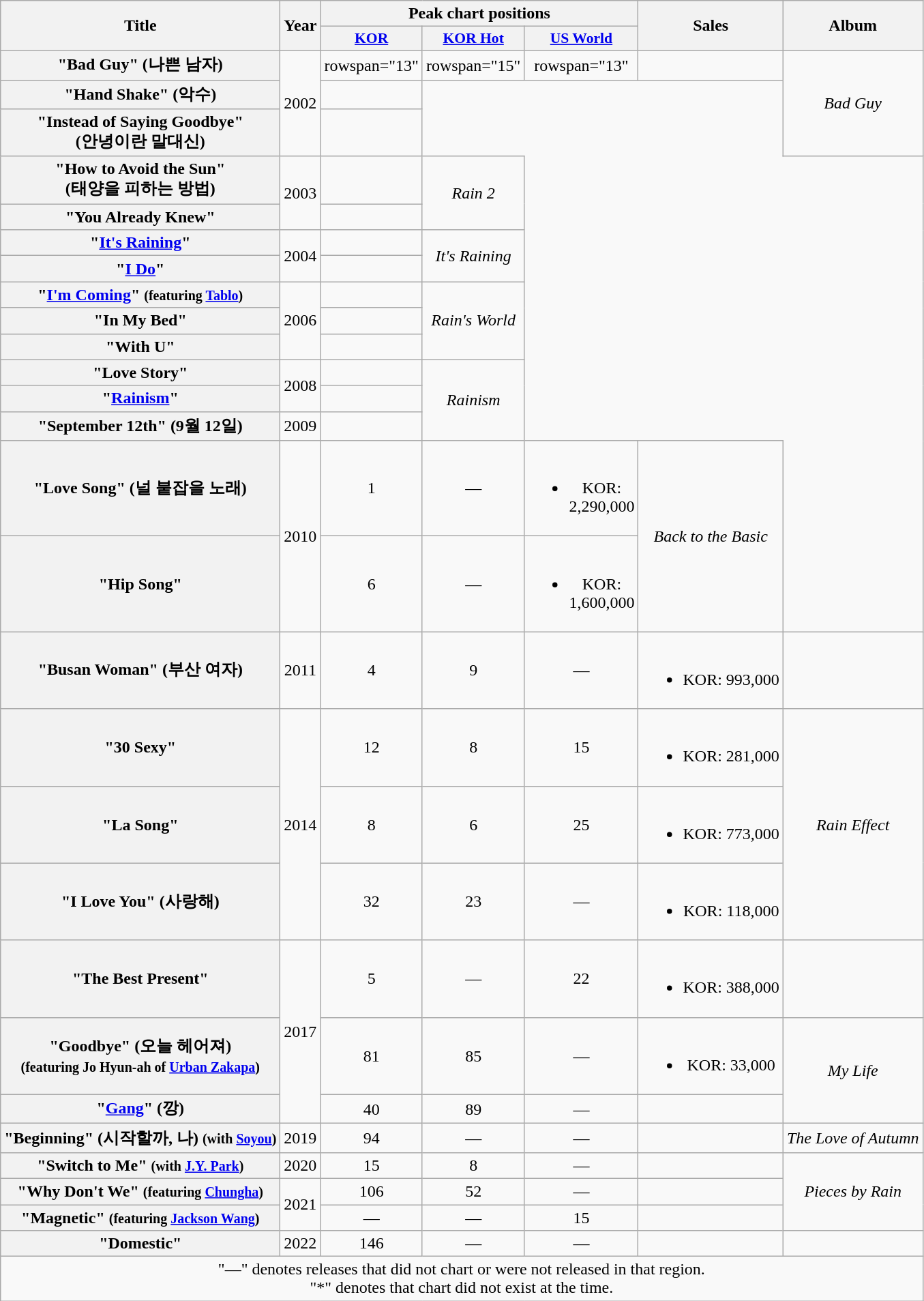<table class="wikitable plainrowheaders" style="text-align:center;">
<tr>
<th scope="col" rowspan="2">Title</th>
<th scope="col" rowspan="2">Year</th>
<th colspan="3" scope="col">Peak chart positions</th>
<th scope="col" rowspan="2">Sales</th>
<th scope="col" rowspan="2">Album</th>
</tr>
<tr>
<th scope="col" style="width:3em;font-size:90%;"><a href='#'>KOR</a><br></th>
<th scope="col" style="width:3em;font-size:90%;"><a href='#'>KOR Hot</a><br></th>
<th scope="col" style="width:3em;font-size:90%;"><a href='#'>US World</a><br></th>
</tr>
<tr>
<th scope="row">"Bad Guy" (나쁜 남자)</th>
<td rowspan="3">2002</td>
<td>rowspan="13" </td>
<td>rowspan="15" </td>
<td>rowspan="13" </td>
<td></td>
<td rowspan="3"><em>Bad Guy</em></td>
</tr>
<tr>
<th scope="row">"Hand Shake" (악수)</th>
<td></td>
</tr>
<tr>
<th scope="row">"Instead of Saying Goodbye" <br> (안녕이란 말대신)</th>
<td></td>
</tr>
<tr>
<th scope="row">"How to Avoid the Sun" <br> (태양을 피하는 방법)</th>
<td rowspan="2">2003</td>
<td></td>
<td rowspan="2"><em>Rain 2</em></td>
</tr>
<tr>
<th scope="row">"You Already Knew"</th>
<td></td>
</tr>
<tr>
<th scope="row">"<a href='#'>It's Raining</a>"</th>
<td rowspan="2">2004</td>
<td></td>
<td rowspan="2"><em>It's Raining</em></td>
</tr>
<tr>
<th scope="row">"<a href='#'>I Do</a>"</th>
<td></td>
</tr>
<tr>
<th scope="row">"<a href='#'>I'm Coming</a>" <small>(featuring <a href='#'>Tablo</a>)</small></th>
<td rowspan="3">2006</td>
<td></td>
<td rowspan="3"><em>Rain's World</em></td>
</tr>
<tr>
<th scope="row">"In My Bed"</th>
<td></td>
</tr>
<tr>
<th scope="row">"With U"</th>
<td></td>
</tr>
<tr>
<th scope="row">"Love Story"</th>
<td rowspan="2">2008</td>
<td></td>
<td rowspan="3"><em>Rainism</em></td>
</tr>
<tr>
<th scope="row">"<a href='#'>Rainism</a>"</th>
<td></td>
</tr>
<tr>
<th scope="row">"September 12th" (9월 12일)</th>
<td rowspan="1">2009</td>
<td></td>
</tr>
<tr>
<th scope="row">"Love Song" (널 붙잡을 노래)</th>
<td rowspan="2">2010</td>
<td>1</td>
<td>—</td>
<td><br><ul><li>KOR: 2,290,000</li></ul></td>
<td rowspan="2"><em>Back to the Basic</em></td>
</tr>
<tr>
<th scope="row">"Hip Song"</th>
<td>6</td>
<td>—</td>
<td><br><ul><li>KOR: 1,600,000</li></ul></td>
</tr>
<tr>
<th scope="row">"Busan Woman" (부산 여자)</th>
<td>2011</td>
<td>4</td>
<td>9</td>
<td>—</td>
<td><br><ul><li>KOR: 993,000</li></ul></td>
<td></td>
</tr>
<tr>
<th scope="row">"30 Sexy"</th>
<td rowspan="3">2014</td>
<td>12</td>
<td>8</td>
<td>15</td>
<td><br><ul><li>KOR: 281,000</li></ul></td>
<td rowspan="3"><em>Rain Effect</em></td>
</tr>
<tr>
<th scope="row">"La Song"</th>
<td>8</td>
<td>6</td>
<td>25</td>
<td><br><ul><li>KOR: 773,000</li></ul></td>
</tr>
<tr>
<th scope="row">"I Love You" (사랑해)</th>
<td>32</td>
<td>23</td>
<td>—</td>
<td><br><ul><li>KOR: 118,000</li></ul></td>
</tr>
<tr>
<th scope="row">"The Best Present"</th>
<td rowspan="3">2017</td>
<td>5</td>
<td>—</td>
<td>22</td>
<td><br><ul><li>KOR: 388,000</li></ul></td>
<td></td>
</tr>
<tr>
<th scope="row">"Goodbye" (오늘 헤어져) <br><small>(featuring Jo Hyun-ah of <a href='#'>Urban Zakapa</a>)</small></th>
<td>81</td>
<td>85</td>
<td>—</td>
<td><br><ul><li>KOR: 33,000</li></ul></td>
<td rowspan="2"><em>My Life</em></td>
</tr>
<tr>
<th scope="row">"<a href='#'>Gang</a>" (깡)</th>
<td>40</td>
<td>89</td>
<td>—</td>
<td></td>
</tr>
<tr>
<th scope="row">"Beginning" (시작할까, 나) <small>(with <a href='#'>Soyou</a>)</small></th>
<td>2019</td>
<td>94</td>
<td>—</td>
<td>—</td>
<td></td>
<td><em>The Love of Autumn</em></td>
</tr>
<tr>
<th scope="row">"Switch to Me" <small>(with <a href='#'>J.Y. Park</a>)</small></th>
<td>2020</td>
<td>15</td>
<td>8</td>
<td>—</td>
<td></td>
<td rowspan="3"><em>Pieces by Rain</em></td>
</tr>
<tr>
<th scope="row">"Why Don't We" <small>(featuring <a href='#'>Chungha</a>)</small></th>
<td rowspan="2">2021</td>
<td>106</td>
<td>52</td>
<td>—</td>
<td></td>
</tr>
<tr>
<th scope="row">"Magnetic" <small>(featuring <a href='#'>Jackson Wang</a>)</small></th>
<td>—</td>
<td>—</td>
<td>15</td>
<td></td>
</tr>
<tr>
<th scope="row">"Domestic"</th>
<td>2022</td>
<td>146</td>
<td>—</td>
<td>—</td>
<td></td>
<td></td>
</tr>
<tr>
<td colspan="7">"—" denotes releases that did not chart or were not released in that region.<br>"*" denotes that chart did not exist at the time.</td>
</tr>
</table>
